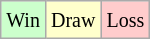<table class="wikitable">
<tr>
<td style="background: #CCFFCC;"><small>Win</small></td>
<td style="background: #FFFFCC;"><small>Draw</small></td>
<td style="background: #FFCCCC;"><small>Loss</small></td>
</tr>
</table>
